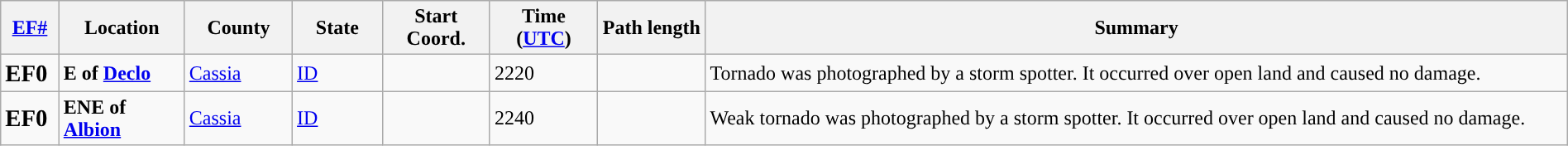<table class="wikitable sortable" style="width:100%;">
<tr>
<th scope="col"  style="width:3%; text-align:center;"><a href='#'>EF#</a></th>
<th scope="col"  style="width:7%; text-align:center;" class="unsortable">Location</th>
<th scope="col"  style="width:6%; text-align:center;" class="unsortable">County</th>
<th scope="col"  style="width:5%; text-align:center;">State</th>
<th scope="col"  style="width:6%; text-align:center;">Start Coord.</th>
<th scope="col"  style="width:6%; text-align:center;">Time (<a href='#'>UTC</a>)</th>
<th scope="col"  style="width:6%; text-align:center;">Path length</th>
<th scope="col" class="unsortable" style="width:48%; text-align:center;">Summary</th>
</tr>
<tr>
<td><big><strong>EF0</strong></big></td>
<td><strong>E of <a href='#'>Declo</a></strong></td>
<td><a href='#'>Cassia</a></td>
<td><a href='#'>ID</a></td>
<td></td>
<td>2220</td>
<td></td>
<td>Tornado was photographed by a storm spotter. It occurred over open land and caused no damage.</td>
</tr>
<tr>
<td><big><strong>EF0</strong></big></td>
<td><strong>ENE of <a href='#'>Albion</a></strong></td>
<td><a href='#'>Cassia</a></td>
<td><a href='#'>ID</a></td>
<td></td>
<td>2240</td>
<td></td>
<td>Weak tornado was photographed by a storm spotter. It occurred over open land and caused no damage.</td>
</tr>
</table>
